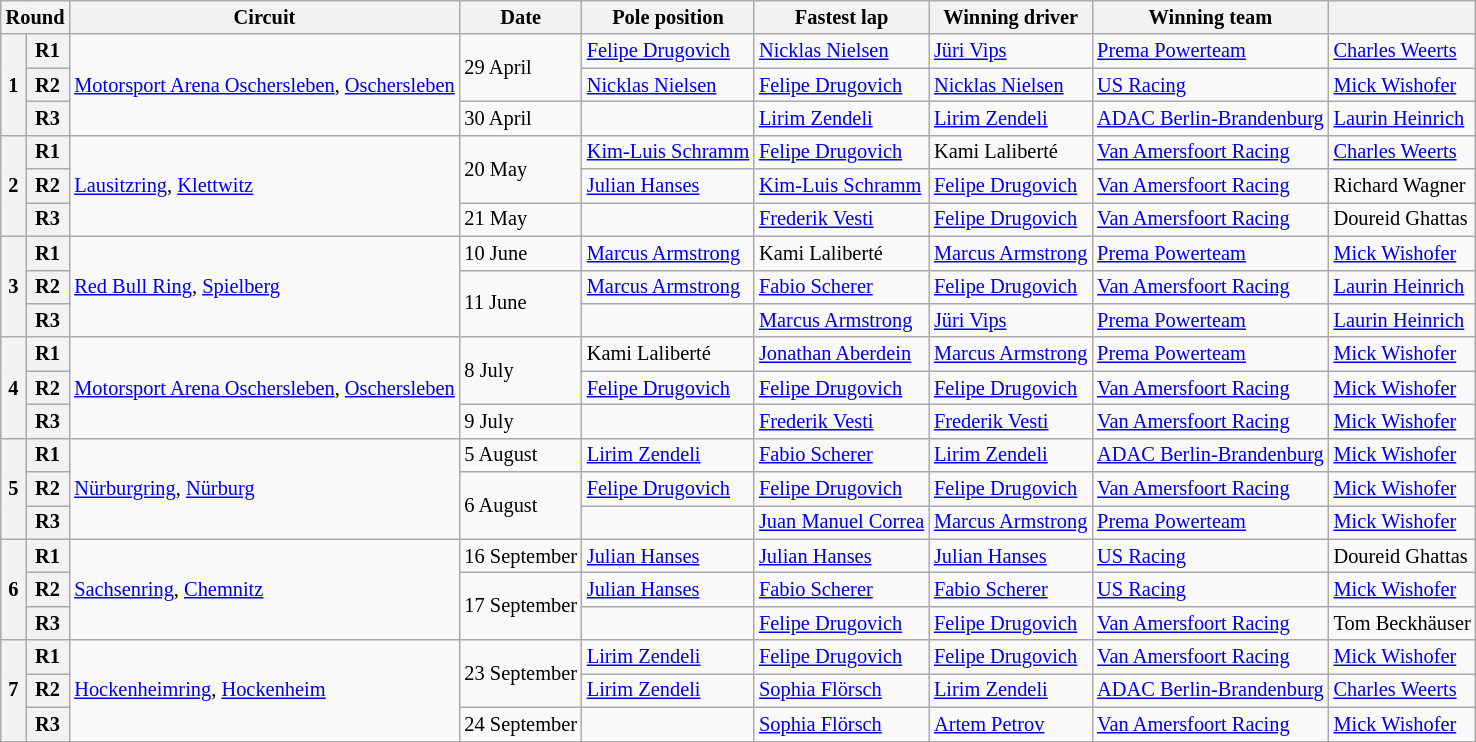<table class="wikitable" style="font-size: 85%;">
<tr>
<th colspan=2>Round</th>
<th>Circuit</th>
<th>Date</th>
<th>Pole position</th>
<th>Fastest lap</th>
<th>Winning driver</th>
<th>Winning team</th>
<th></th>
</tr>
<tr>
<th rowspan=3>1</th>
<th>R1</th>
<td rowspan=3 nowrap> <a href='#'>Motorsport Arena Oschersleben</a>, <a href='#'>Oschersleben</a></td>
<td rowspan=2>29 April</td>
<td> <a href='#'>Felipe Drugovich</a></td>
<td> <a href='#'>Nicklas Nielsen</a></td>
<td> <a href='#'>Jüri Vips</a></td>
<td> <a href='#'>Prema Powerteam</a></td>
<td> <a href='#'>Charles Weerts</a></td>
</tr>
<tr>
<th>R2</th>
<td> <a href='#'>Nicklas Nielsen</a></td>
<td> <a href='#'>Felipe Drugovich</a></td>
<td> <a href='#'>Nicklas Nielsen</a></td>
<td> <a href='#'>US Racing</a></td>
<td> <a href='#'>Mick Wishofer</a></td>
</tr>
<tr>
<th>R3</th>
<td>30 April</td>
<td></td>
<td> <a href='#'>Lirim Zendeli</a></td>
<td> <a href='#'>Lirim Zendeli</a></td>
<td> <a href='#'>ADAC Berlin-Brandenburg</a></td>
<td> <a href='#'>Laurin Heinrich</a></td>
</tr>
<tr>
<th rowspan=3>2</th>
<th>R1</th>
<td rowspan=3> <a href='#'>Lausitzring</a>, <a href='#'>Klettwitz</a></td>
<td rowspan=2>20 May</td>
<td nowrap> <a href='#'>Kim-Luis Schramm</a></td>
<td> <a href='#'>Felipe Drugovich</a></td>
<td> Kami Laliberté</td>
<td> <a href='#'>Van Amersfoort Racing</a></td>
<td> <a href='#'>Charles Weerts</a></td>
</tr>
<tr>
<th>R2</th>
<td> <a href='#'>Julian Hanses</a></td>
<td> <a href='#'>Kim-Luis Schramm</a></td>
<td> <a href='#'>Felipe Drugovich</a></td>
<td> <a href='#'>Van Amersfoort Racing</a></td>
<td> Richard Wagner</td>
</tr>
<tr>
<th>R3</th>
<td>21 May</td>
<td></td>
<td> <a href='#'>Frederik Vesti</a></td>
<td> <a href='#'>Felipe Drugovich</a></td>
<td> <a href='#'>Van Amersfoort Racing</a></td>
<td> Doureid Ghattas</td>
</tr>
<tr>
<th rowspan=3>3</th>
<th>R1</th>
<td rowspan=3> <a href='#'>Red Bull Ring</a>, <a href='#'>Spielberg</a></td>
<td>10 June</td>
<td> <a href='#'>Marcus Armstrong</a></td>
<td> Kami Laliberté</td>
<td> <a href='#'>Marcus Armstrong</a></td>
<td> <a href='#'>Prema Powerteam</a></td>
<td> <a href='#'>Mick Wishofer</a></td>
</tr>
<tr>
<th>R2</th>
<td rowspan=2>11 June</td>
<td nowrap> <a href='#'>Marcus Armstrong</a></td>
<td> <a href='#'>Fabio Scherer</a></td>
<td> <a href='#'>Felipe Drugovich</a></td>
<td> <a href='#'>Van Amersfoort Racing</a></td>
<td> <a href='#'>Laurin Heinrich</a></td>
</tr>
<tr>
<th>R3</th>
<td></td>
<td nowrap> <a href='#'>Marcus Armstrong</a></td>
<td> <a href='#'>Jüri Vips</a></td>
<td> <a href='#'>Prema Powerteam</a></td>
<td> <a href='#'>Laurin Heinrich</a></td>
</tr>
<tr>
<th rowspan=3>4</th>
<th>R1</th>
<td rowspan=3> <a href='#'>Motorsport Arena Oschersleben</a>, <a href='#'>Oschersleben</a></td>
<td rowspan=2>8 July</td>
<td> Kami Laliberté</td>
<td nowrap> <a href='#'>Jonathan Aberdein</a></td>
<td nowrap> <a href='#'>Marcus Armstrong</a></td>
<td> <a href='#'>Prema Powerteam</a></td>
<td> <a href='#'>Mick Wishofer</a></td>
</tr>
<tr>
<th>R2</th>
<td> <a href='#'>Felipe Drugovich</a></td>
<td> <a href='#'>Felipe Drugovich</a></td>
<td> <a href='#'>Felipe Drugovich</a></td>
<td> <a href='#'>Van Amersfoort Racing</a></td>
<td> <a href='#'>Mick Wishofer</a></td>
</tr>
<tr>
<th>R3</th>
<td>9 July</td>
<td></td>
<td> <a href='#'>Frederik Vesti</a></td>
<td> <a href='#'>Frederik Vesti</a></td>
<td> <a href='#'>Van Amersfoort Racing</a></td>
<td> <a href='#'>Mick Wishofer</a></td>
</tr>
<tr>
<th rowspan=3>5</th>
<th>R1</th>
<td rowspan=3> <a href='#'>Nürburgring</a>, <a href='#'>Nürburg</a></td>
<td>5 August</td>
<td> <a href='#'>Lirim Zendeli</a></td>
<td> <a href='#'>Fabio Scherer</a></td>
<td> <a href='#'>Lirim Zendeli</a></td>
<td> <a href='#'>ADAC Berlin-Brandenburg</a></td>
<td> <a href='#'>Mick Wishofer</a></td>
</tr>
<tr>
<th>R2</th>
<td rowspan=2>6 August</td>
<td nowrap> <a href='#'>Felipe Drugovich</a></td>
<td nowrap> <a href='#'>Felipe Drugovich</a></td>
<td nowrap> <a href='#'>Felipe Drugovich</a></td>
<td> <a href='#'>Van Amersfoort Racing</a></td>
<td> <a href='#'>Mick Wishofer</a></td>
</tr>
<tr>
<th>R3</th>
<td></td>
<td nowrap> <a href='#'>Juan Manuel Correa</a></td>
<td> <a href='#'>Marcus Armstrong</a></td>
<td> <a href='#'>Prema Powerteam</a></td>
<td> <a href='#'>Mick Wishofer</a></td>
</tr>
<tr>
<th rowspan=3>6</th>
<th>R1</th>
<td rowspan=3> <a href='#'>Sachsenring</a>, <a href='#'>Chemnitz</a></td>
<td>16 September</td>
<td> <a href='#'>Julian Hanses</a></td>
<td> <a href='#'>Julian Hanses</a></td>
<td> <a href='#'>Julian Hanses</a></td>
<td> <a href='#'>US Racing</a></td>
<td> Doureid Ghattas</td>
</tr>
<tr>
<th>R2</th>
<td rowspan=2>17 September</td>
<td> <a href='#'>Julian Hanses</a></td>
<td> <a href='#'>Fabio Scherer</a></td>
<td> <a href='#'>Fabio Scherer</a></td>
<td> <a href='#'>US Racing</a></td>
<td> <a href='#'>Mick Wishofer</a></td>
</tr>
<tr>
<th>R3</th>
<td></td>
<td> <a href='#'>Felipe Drugovich</a></td>
<td> <a href='#'>Felipe Drugovich</a></td>
<td> <a href='#'>Van Amersfoort Racing</a></td>
<td nowrap> Tom Beckhäuser</td>
</tr>
<tr>
<th rowspan=3>7</th>
<th>R1</th>
<td rowspan=3> <a href='#'>Hockenheimring</a>, <a href='#'>Hockenheim</a></td>
<td rowspan=2>23 September</td>
<td> <a href='#'>Lirim Zendeli</a></td>
<td> <a href='#'>Felipe Drugovich</a></td>
<td> <a href='#'>Felipe Drugovich</a></td>
<td> <a href='#'>Van Amersfoort Racing</a></td>
<td> <a href='#'>Mick Wishofer</a></td>
</tr>
<tr>
<th>R2</th>
<td> <a href='#'>Lirim Zendeli</a></td>
<td> <a href='#'>Sophia Flörsch</a></td>
<td> <a href='#'>Lirim Zendeli</a></td>
<td nowrap> <a href='#'>ADAC Berlin-Brandenburg</a></td>
<td> <a href='#'>Charles Weerts</a></td>
</tr>
<tr>
<th>R3</th>
<td nowrap>24 September</td>
<td></td>
<td> <a href='#'>Sophia Flörsch</a></td>
<td> <a href='#'>Artem Petrov</a></td>
<td> <a href='#'>Van Amersfoort Racing</a></td>
<td> <a href='#'>Mick Wishofer</a></td>
</tr>
</table>
